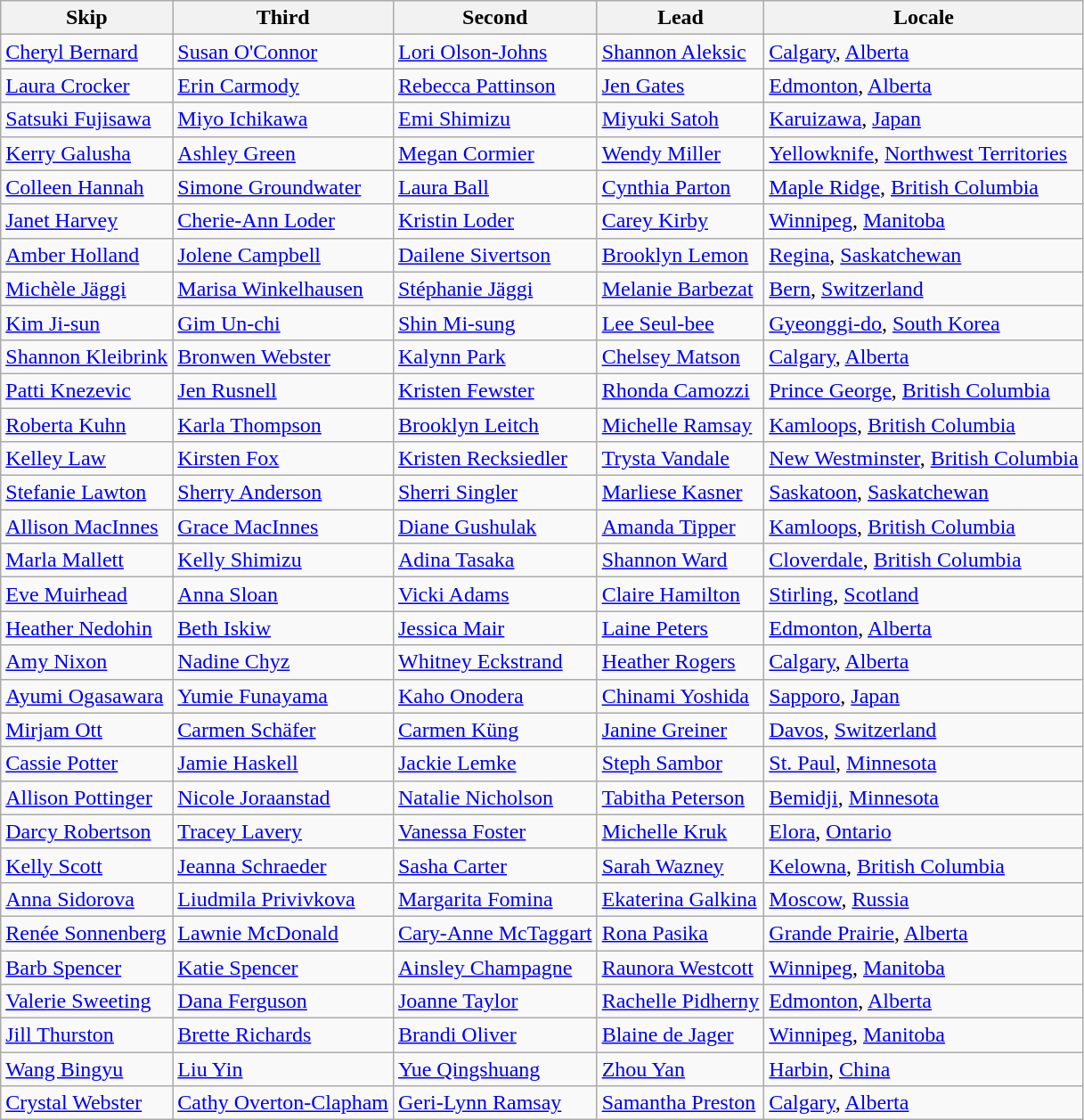<table class=wikitable>
<tr>
<th>Skip</th>
<th>Third</th>
<th>Second</th>
<th>Lead</th>
<th>Locale</th>
</tr>
<tr>
<td><a href='#'>Cheryl Bernard</a></td>
<td><a href='#'>Susan O'Connor</a></td>
<td><a href='#'>Lori Olson-Johns</a></td>
<td><a href='#'>Shannon Aleksic</a></td>
<td> <a href='#'>Calgary</a>, <a href='#'>Alberta</a></td>
</tr>
<tr>
<td><a href='#'>Laura Crocker</a></td>
<td><a href='#'>Erin Carmody</a></td>
<td><a href='#'>Rebecca Pattinson</a></td>
<td><a href='#'>Jen Gates</a></td>
<td> <a href='#'>Edmonton</a>, <a href='#'>Alberta</a></td>
</tr>
<tr>
<td><a href='#'>Satsuki Fujisawa</a></td>
<td><a href='#'>Miyo Ichikawa</a></td>
<td><a href='#'>Emi Shimizu</a></td>
<td><a href='#'>Miyuki Satoh</a></td>
<td> <a href='#'>Karuizawa</a>, <a href='#'>Japan</a></td>
</tr>
<tr>
<td><a href='#'>Kerry Galusha</a></td>
<td><a href='#'>Ashley Green</a></td>
<td><a href='#'>Megan Cormier</a></td>
<td><a href='#'>Wendy Miller</a></td>
<td> <a href='#'>Yellowknife</a>, <a href='#'>Northwest Territories</a></td>
</tr>
<tr>
<td><a href='#'>Colleen Hannah</a></td>
<td><a href='#'>Simone Groundwater</a></td>
<td><a href='#'>Laura Ball</a></td>
<td><a href='#'>Cynthia Parton</a></td>
<td> <a href='#'>Maple Ridge</a>, <a href='#'>British Columbia</a></td>
</tr>
<tr>
<td><a href='#'>Janet Harvey</a></td>
<td><a href='#'>Cherie-Ann Loder</a></td>
<td><a href='#'>Kristin Loder</a></td>
<td><a href='#'>Carey Kirby</a></td>
<td> <a href='#'>Winnipeg</a>, <a href='#'>Manitoba</a></td>
</tr>
<tr>
<td><a href='#'>Amber Holland</a></td>
<td><a href='#'>Jolene Campbell</a></td>
<td><a href='#'>Dailene Sivertson</a></td>
<td><a href='#'>Brooklyn Lemon</a></td>
<td> <a href='#'>Regina</a>, <a href='#'>Saskatchewan</a></td>
</tr>
<tr>
<td><a href='#'>Michèle Jäggi</a></td>
<td><a href='#'>Marisa Winkelhausen</a></td>
<td><a href='#'>Stéphanie Jäggi</a></td>
<td><a href='#'>Melanie Barbezat</a></td>
<td> <a href='#'>Bern</a>, <a href='#'>Switzerland</a></td>
</tr>
<tr>
<td><a href='#'>Kim Ji-sun</a></td>
<td><a href='#'>Gim Un-chi</a></td>
<td><a href='#'>Shin Mi-sung</a></td>
<td><a href='#'>Lee Seul-bee</a></td>
<td> <a href='#'>Gyeonggi-do</a>, <a href='#'>South Korea</a></td>
</tr>
<tr>
<td><a href='#'>Shannon Kleibrink</a></td>
<td><a href='#'>Bronwen Webster</a></td>
<td><a href='#'>Kalynn Park</a></td>
<td><a href='#'>Chelsey Matson</a></td>
<td> <a href='#'>Calgary</a>, <a href='#'>Alberta</a></td>
</tr>
<tr>
<td><a href='#'>Patti Knezevic</a></td>
<td><a href='#'>Jen Rusnell</a></td>
<td><a href='#'>Kristen Fewster</a></td>
<td><a href='#'>Rhonda Camozzi</a></td>
<td> <a href='#'>Prince George</a>, <a href='#'>British Columbia</a></td>
</tr>
<tr>
<td><a href='#'>Roberta Kuhn</a></td>
<td><a href='#'>Karla Thompson</a></td>
<td><a href='#'>Brooklyn Leitch</a></td>
<td><a href='#'>Michelle Ramsay</a></td>
<td> <a href='#'>Kamloops</a>, <a href='#'>British Columbia</a></td>
</tr>
<tr>
<td><a href='#'>Kelley Law</a></td>
<td><a href='#'>Kirsten Fox</a></td>
<td><a href='#'>Kristen Recksiedler</a></td>
<td><a href='#'>Trysta Vandale</a></td>
<td> <a href='#'>New Westminster</a>, <a href='#'>British Columbia</a></td>
</tr>
<tr>
<td><a href='#'>Stefanie Lawton</a></td>
<td><a href='#'>Sherry Anderson</a></td>
<td><a href='#'>Sherri Singler</a></td>
<td><a href='#'>Marliese Kasner</a></td>
<td> <a href='#'>Saskatoon</a>, <a href='#'>Saskatchewan</a></td>
</tr>
<tr>
<td><a href='#'>Allison MacInnes</a></td>
<td><a href='#'>Grace MacInnes</a></td>
<td><a href='#'>Diane Gushulak</a></td>
<td><a href='#'>Amanda Tipper</a></td>
<td> <a href='#'>Kamloops</a>, <a href='#'>British Columbia</a></td>
</tr>
<tr>
<td><a href='#'>Marla Mallett</a></td>
<td><a href='#'>Kelly Shimizu</a></td>
<td><a href='#'>Adina Tasaka</a></td>
<td><a href='#'>Shannon Ward</a></td>
<td> <a href='#'>Cloverdale</a>, <a href='#'>British Columbia</a></td>
</tr>
<tr>
<td><a href='#'>Eve Muirhead</a></td>
<td><a href='#'>Anna Sloan</a></td>
<td><a href='#'>Vicki Adams</a></td>
<td><a href='#'>Claire Hamilton</a></td>
<td> <a href='#'>Stirling</a>, <a href='#'>Scotland</a></td>
</tr>
<tr>
<td><a href='#'>Heather Nedohin</a></td>
<td><a href='#'>Beth Iskiw</a></td>
<td><a href='#'>Jessica Mair</a></td>
<td><a href='#'>Laine Peters</a></td>
<td> <a href='#'>Edmonton</a>, <a href='#'>Alberta</a></td>
</tr>
<tr>
<td><a href='#'>Amy Nixon</a></td>
<td><a href='#'>Nadine Chyz</a></td>
<td><a href='#'>Whitney Eckstrand</a></td>
<td><a href='#'>Heather Rogers</a></td>
<td> <a href='#'>Calgary</a>, <a href='#'>Alberta</a></td>
</tr>
<tr>
<td><a href='#'>Ayumi Ogasawara</a></td>
<td><a href='#'>Yumie Funayama</a></td>
<td><a href='#'>Kaho Onodera</a></td>
<td><a href='#'>Chinami Yoshida</a></td>
<td> <a href='#'>Sapporo</a>, <a href='#'>Japan</a></td>
</tr>
<tr>
<td><a href='#'>Mirjam Ott</a></td>
<td><a href='#'>Carmen Schäfer</a></td>
<td><a href='#'>Carmen Küng</a></td>
<td><a href='#'>Janine Greiner</a></td>
<td> <a href='#'>Davos</a>, <a href='#'>Switzerland</a></td>
</tr>
<tr>
<td><a href='#'>Cassie Potter</a></td>
<td><a href='#'>Jamie Haskell</a></td>
<td><a href='#'>Jackie Lemke</a></td>
<td><a href='#'>Steph Sambor</a></td>
<td> <a href='#'>St. Paul</a>, <a href='#'>Minnesota</a></td>
</tr>
<tr>
<td><a href='#'>Allison Pottinger</a></td>
<td><a href='#'>Nicole Joraanstad</a></td>
<td><a href='#'>Natalie Nicholson</a></td>
<td><a href='#'>Tabitha Peterson</a></td>
<td> <a href='#'>Bemidji</a>, <a href='#'>Minnesota</a></td>
</tr>
<tr>
<td><a href='#'>Darcy Robertson</a></td>
<td><a href='#'>Tracey Lavery</a></td>
<td><a href='#'>Vanessa Foster</a></td>
<td><a href='#'>Michelle Kruk</a></td>
<td> <a href='#'>Elora</a>, <a href='#'>Ontario</a></td>
</tr>
<tr>
<td><a href='#'>Kelly Scott</a></td>
<td><a href='#'>Jeanna Schraeder</a></td>
<td><a href='#'>Sasha Carter</a></td>
<td><a href='#'>Sarah Wazney</a></td>
<td> <a href='#'>Kelowna</a>, <a href='#'>British Columbia</a></td>
</tr>
<tr>
<td><a href='#'>Anna Sidorova</a></td>
<td><a href='#'>Liudmila Privivkova</a></td>
<td><a href='#'>Margarita Fomina</a></td>
<td><a href='#'>Ekaterina Galkina</a></td>
<td> <a href='#'>Moscow</a>, <a href='#'>Russia</a></td>
</tr>
<tr>
<td><a href='#'>Renée Sonnenberg</a></td>
<td><a href='#'>Lawnie McDonald</a></td>
<td><a href='#'>Cary-Anne McTaggart</a></td>
<td><a href='#'>Rona Pasika</a></td>
<td> <a href='#'>Grande Prairie</a>, <a href='#'>Alberta</a></td>
</tr>
<tr>
<td><a href='#'>Barb Spencer</a></td>
<td><a href='#'>Katie Spencer</a></td>
<td><a href='#'>Ainsley Champagne</a></td>
<td><a href='#'>Raunora Westcott</a></td>
<td> <a href='#'>Winnipeg</a>, <a href='#'>Manitoba</a></td>
</tr>
<tr>
<td><a href='#'>Valerie Sweeting</a></td>
<td><a href='#'>Dana Ferguson</a></td>
<td><a href='#'>Joanne Taylor</a></td>
<td><a href='#'>Rachelle Pidherny</a></td>
<td> <a href='#'>Edmonton</a>, <a href='#'>Alberta</a></td>
</tr>
<tr>
<td><a href='#'>Jill Thurston</a></td>
<td><a href='#'>Brette Richards</a></td>
<td><a href='#'>Brandi Oliver</a></td>
<td><a href='#'>Blaine de Jager</a></td>
<td> <a href='#'>Winnipeg</a>, <a href='#'>Manitoba</a></td>
</tr>
<tr>
<td><a href='#'>Wang Bingyu</a></td>
<td><a href='#'>Liu Yin</a></td>
<td><a href='#'>Yue Qingshuang</a></td>
<td><a href='#'>Zhou Yan</a></td>
<td> <a href='#'>Harbin</a>, <a href='#'>China</a></td>
</tr>
<tr>
<td><a href='#'>Crystal Webster</a></td>
<td><a href='#'>Cathy Overton-Clapham</a></td>
<td><a href='#'>Geri-Lynn Ramsay</a></td>
<td><a href='#'>Samantha Preston</a></td>
<td> <a href='#'>Calgary</a>, <a href='#'>Alberta</a></td>
</tr>
</table>
